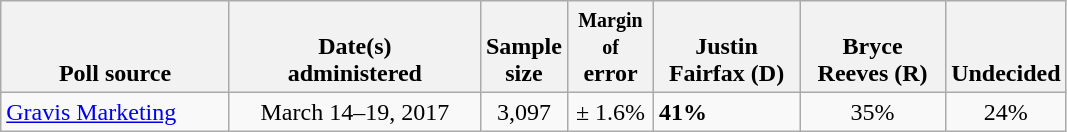<table class="wikitable">
<tr valign= bottom>
<th style="width:145px;">Poll source</th>
<th style="width:160px;">Date(s)<br>administered</th>
<th class=small>Sample<br>size</th>
<th style="width:50px;"><small>Margin of</small><br>error</th>
<th style="width:90px;">Justin<br>Fairfax (D)</th>
<th style="width:90px;">Bryce<br>Reeves (R)</th>
<th>Undecided</th>
</tr>
<tr>
<td><a href='#'>Gravis Marketing</a></td>
<td align=center>March 14–19, 2017</td>
<td align=center>3,097</td>
<td align=center>± 1.6%</td>
<td><strong>41%</strong></td>
<td align=center>35%</td>
<td align=center>24%</td>
</tr>
</table>
